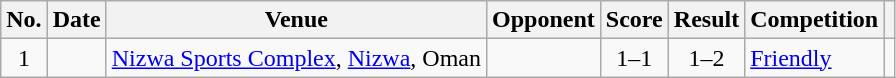<table class="wikitable sortable">
<tr>
<th scope=col>No.</th>
<th scope=col>Date</th>
<th scope=col>Venue</th>
<th scope=col>Opponent</th>
<th scope=col>Score</th>
<th scope=col>Result</th>
<th scope=col>Competition</th>
<th scope=col class="unsortable"></th>
</tr>
<tr>
<td align="center">1</td>
<td></td>
<td><a href='#'>Nizwa Sports Complex</a>, <a href='#'>Nizwa</a>, Oman</td>
<td></td>
<td align="center">1–1</td>
<td align="center">1–2</td>
<td><a href='#'>Friendly</a></td>
<td></td>
</tr>
</table>
